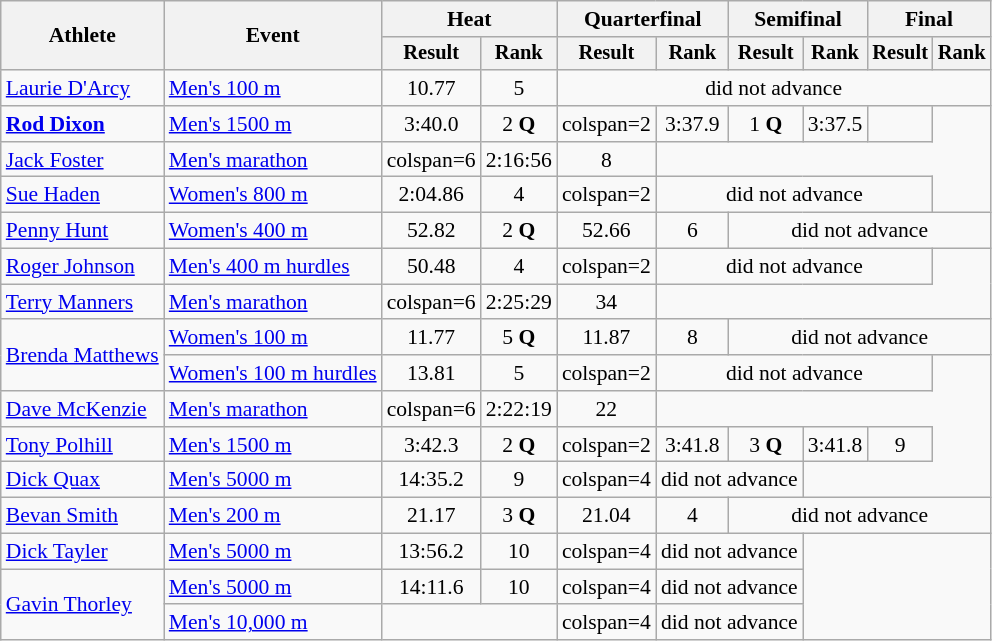<table class=wikitable style=font-size:90%>
<tr>
<th rowspan=2>Athlete</th>
<th rowspan=2>Event</th>
<th colspan=2>Heat</th>
<th colspan=2>Quarterfinal</th>
<th colspan=2>Semifinal</th>
<th colspan=2>Final</th>
</tr>
<tr style=font-size:95%>
<th>Result</th>
<th>Rank</th>
<th>Result</th>
<th>Rank</th>
<th>Result</th>
<th>Rank</th>
<th>Result</th>
<th>Rank</th>
</tr>
<tr align=center>
<td align=left><a href='#'>Laurie D'Arcy</a></td>
<td align=left><a href='#'>Men's 100 m</a></td>
<td>10.77</td>
<td>5</td>
<td colspan=6>did not advance</td>
</tr>
<tr align=center>
<td align=left><strong><a href='#'>Rod Dixon</a></strong></td>
<td align=left><a href='#'>Men's 1500 m</a></td>
<td>3:40.0</td>
<td>2 <strong>Q</strong></td>
<td>colspan=2 </td>
<td>3:37.9</td>
<td>1 <strong>Q</strong></td>
<td>3:37.5</td>
<td></td>
</tr>
<tr align=center>
<td align=left><a href='#'>Jack Foster</a></td>
<td align=left><a href='#'>Men's marathon</a></td>
<td>colspan=6 </td>
<td>2:16:56</td>
<td>8</td>
</tr>
<tr align=center>
<td align=left><a href='#'>Sue Haden</a></td>
<td align=left><a href='#'>Women's 800 m</a></td>
<td>2:04.86</td>
<td>4</td>
<td>colspan=2 </td>
<td colspan=4>did not advance</td>
</tr>
<tr align=center>
<td align=left><a href='#'>Penny Hunt</a></td>
<td align=left><a href='#'>Women's 400 m</a></td>
<td>52.82</td>
<td>2 <strong>Q</strong></td>
<td>52.66</td>
<td>6</td>
<td colspan=4>did not advance</td>
</tr>
<tr align=center>
<td align=left><a href='#'>Roger Johnson</a></td>
<td align=left><a href='#'>Men's 400 m hurdles</a></td>
<td>50.48</td>
<td>4</td>
<td>colspan=2 </td>
<td colspan=4>did not advance</td>
</tr>
<tr align=center>
<td align=left><a href='#'>Terry Manners</a></td>
<td align=left><a href='#'>Men's marathon</a></td>
<td>colspan=6 </td>
<td>2:25:29</td>
<td>34</td>
</tr>
<tr align=center>
<td align=left rowspan=2><a href='#'>Brenda Matthews</a></td>
<td align=left><a href='#'>Women's 100 m</a></td>
<td>11.77</td>
<td>5 <strong>Q</strong></td>
<td>11.87</td>
<td>8</td>
<td colspan=4>did not advance</td>
</tr>
<tr align=center>
<td align=left><a href='#'>Women's 100 m hurdles</a></td>
<td>13.81</td>
<td>5</td>
<td>colspan=2 </td>
<td colspan=4>did not advance</td>
</tr>
<tr align=center>
<td align=left><a href='#'>Dave McKenzie</a></td>
<td align=left><a href='#'>Men's marathon</a></td>
<td>colspan=6 </td>
<td>2:22:19</td>
<td>22</td>
</tr>
<tr align=center>
<td align=left><a href='#'>Tony Polhill</a></td>
<td align=left><a href='#'>Men's 1500 m</a></td>
<td>3:42.3</td>
<td>2 <strong>Q</strong></td>
<td>colspan=2 </td>
<td>3:41.8</td>
<td>3 <strong>Q</strong></td>
<td>3:41.8</td>
<td>9</td>
</tr>
<tr align=center>
<td align=left><a href='#'>Dick Quax</a></td>
<td align=left><a href='#'>Men's 5000 m</a></td>
<td>14:35.2</td>
<td>9</td>
<td>colspan=4 </td>
<td colspan=2>did not advance</td>
</tr>
<tr align=center>
<td align=left><a href='#'>Bevan Smith</a></td>
<td align=left><a href='#'>Men's 200 m</a></td>
<td>21.17</td>
<td>3 <strong>Q</strong></td>
<td>21.04</td>
<td>4</td>
<td colspan=4>did not advance</td>
</tr>
<tr align=center>
<td align=left><a href='#'>Dick Tayler</a></td>
<td align=left><a href='#'>Men's 5000 m</a></td>
<td>13:56.2</td>
<td>10</td>
<td>colspan=4 </td>
<td colspan=2>did not advance</td>
</tr>
<tr align=center>
<td align=left rowspan=2><a href='#'>Gavin Thorley</a></td>
<td align=left><a href='#'>Men's 5000 m</a></td>
<td>14:11.6</td>
<td>10</td>
<td>colspan=4 </td>
<td colspan=2>did not advance</td>
</tr>
<tr align=center>
<td align=left><a href='#'>Men's 10,000 m</a></td>
<td colspan=2></td>
<td>colspan=4 </td>
<td colspan=2>did not advance</td>
</tr>
</table>
